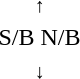<table style="text-align:center;">
<tr>
<td><small>  ↑ </small></td>
</tr>
<tr>
<td> <span>S/B N/B</span> </td>
</tr>
<tr>
<td><small> ↓  </small></td>
</tr>
</table>
